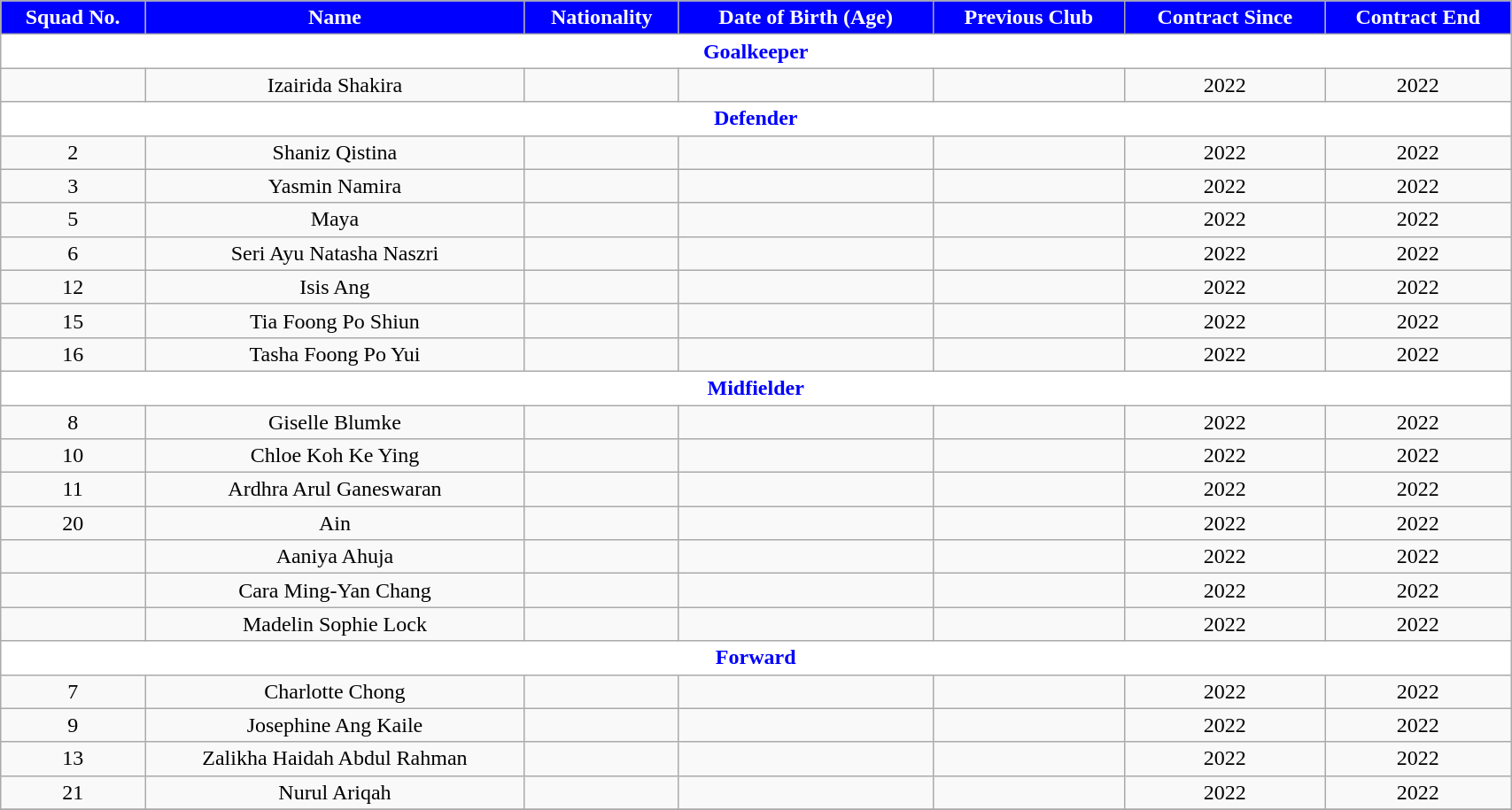<table class="wikitable" style="text-align:center; font-size:100%; width:90%;">
<tr>
<th style="background:Blue; color:white; text-align:center;">Squad No.</th>
<th style="background:Blue; color:white; text-align:center;">Name</th>
<th style="background:Blue; color:white; text-align:center;">Nationality</th>
<th style="background:Blue; color:white; text-align:center;">Date of Birth (Age)</th>
<th style="background:Blue; color:white; text-align:center;">Previous Club</th>
<th style="background:Blue; color:white; text-align:center;">Contract Since</th>
<th style="background:Blue; color:white; text-align:center;">Contract End</th>
</tr>
<tr>
<th colspan="7" style="background:white; color:blue; text-align:center">Goalkeeper</th>
</tr>
<tr>
<td></td>
<td>Izairida Shakira</td>
<td></td>
<td></td>
<td></td>
<td>2022</td>
<td>2022</td>
</tr>
<tr>
<th colspan="7" style="background:white; color:blue; text-align:center">Defender</th>
</tr>
<tr>
<td>2</td>
<td>Shaniz Qistina</td>
<td></td>
<td></td>
<td></td>
<td>2022</td>
<td>2022</td>
</tr>
<tr>
<td>3</td>
<td>Yasmin Namira</td>
<td></td>
<td></td>
<td></td>
<td>2022</td>
<td>2022</td>
</tr>
<tr>
<td>5</td>
<td>Maya</td>
<td></td>
<td></td>
<td></td>
<td>2022</td>
<td>2022</td>
</tr>
<tr>
<td>6</td>
<td>Seri Ayu Natasha Naszri</td>
<td></td>
<td></td>
<td></td>
<td>2022</td>
<td>2022</td>
</tr>
<tr>
<td>12</td>
<td>Isis Ang</td>
<td></td>
<td></td>
<td></td>
<td>2022</td>
<td>2022</td>
</tr>
<tr>
<td>15</td>
<td>Tia Foong Po Shiun</td>
<td></td>
<td></td>
<td></td>
<td>2022</td>
<td>2022</td>
</tr>
<tr>
<td>16</td>
<td>Tasha Foong Po Yui</td>
<td></td>
<td></td>
<td></td>
<td>2022</td>
<td>2022</td>
</tr>
<tr>
<th colspan="7" style="background:white; color:blue; text-align:center">Midfielder</th>
</tr>
<tr>
<td>8</td>
<td>Giselle Blumke</td>
<td></td>
<td></td>
<td></td>
<td>2022</td>
<td>2022</td>
</tr>
<tr>
<td>10</td>
<td>Chloe Koh Ke Ying</td>
<td></td>
<td></td>
<td></td>
<td>2022</td>
<td>2022</td>
</tr>
<tr>
<td>11</td>
<td>Ardhra Arul Ganeswaran</td>
<td></td>
<td></td>
<td></td>
<td>2022</td>
<td>2022</td>
</tr>
<tr>
<td>20</td>
<td>Ain</td>
<td></td>
<td></td>
<td></td>
<td>2022</td>
<td>2022</td>
</tr>
<tr>
<td></td>
<td>Aaniya Ahuja</td>
<td></td>
<td></td>
<td></td>
<td>2022</td>
<td>2022</td>
</tr>
<tr>
<td></td>
<td>Cara Ming-Yan Chang</td>
<td></td>
<td></td>
<td></td>
<td>2022</td>
<td>2022</td>
</tr>
<tr>
<td></td>
<td>Madelin Sophie Lock</td>
<td></td>
<td></td>
<td></td>
<td>2022</td>
<td>2022</td>
</tr>
<tr>
<th colspan="7" style="background:white; color:blue; text-align:center">Forward</th>
</tr>
<tr>
<td>7</td>
<td>Charlotte Chong</td>
<td></td>
<td></td>
<td></td>
<td>2022</td>
<td>2022</td>
</tr>
<tr>
<td>9</td>
<td>Josephine Ang Kaile</td>
<td></td>
<td></td>
<td></td>
<td>2022</td>
<td>2022</td>
</tr>
<tr>
<td>13</td>
<td>Zalikha Haidah Abdul Rahman</td>
<td></td>
<td></td>
<td></td>
<td>2022</td>
<td>2022</td>
</tr>
<tr>
<td>21</td>
<td>Nurul Ariqah</td>
<td></td>
<td></td>
<td></td>
<td>2022</td>
<td>2022</td>
</tr>
<tr>
</tr>
</table>
